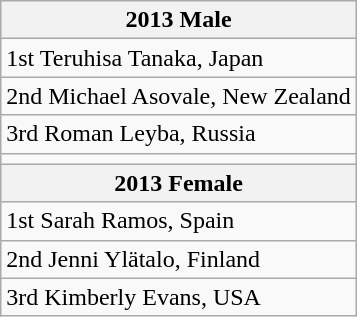<table class="wikitable" style="float:left; margin-right:1em">
<tr>
<th>2013 Male</th>
</tr>
<tr>
<td>1st Teruhisa Tanaka, Japan</td>
</tr>
<tr>
<td>2nd Michael Asovale, New Zealand</td>
</tr>
<tr>
<td>3rd Roman Leyba, Russia</td>
</tr>
<tr>
<td></td>
</tr>
<tr>
<th>2013 Female</th>
</tr>
<tr>
<td>1st Sarah Ramos, Spain</td>
</tr>
<tr>
<td>2nd Jenni Ylätalo, Finland</td>
</tr>
<tr>
<td>3rd Kimberly Evans, USA</td>
</tr>
</table>
